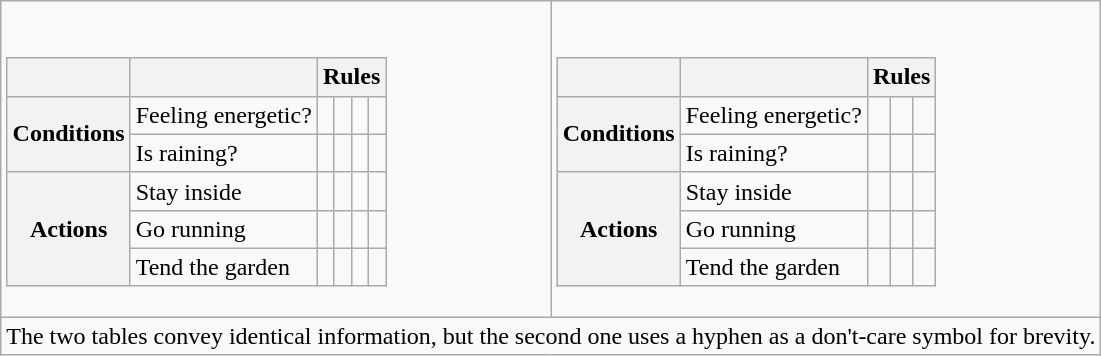<table class="wikitable floatright mw-collapsible mw-collapsed">
<tr>
<td><br><table class="wikitable">
<tr>
<th></th>
<th></th>
<th colspan="4">Rules</th>
</tr>
<tr>
<th rowspan="2">Conditions</th>
<td>Feeling energetic?</td>
<td></td>
<td></td>
<td></td>
<td></td>
</tr>
<tr>
<td>Is raining?</td>
<td></td>
<td></td>
<td></td>
<td></td>
</tr>
<tr>
<th rowspan="3">Actions</th>
<td>Stay inside</td>
<td></td>
<td></td>
<td></td>
<td></td>
</tr>
<tr>
<td>Go running</td>
<td></td>
<td></td>
<td></td>
<td></td>
</tr>
<tr>
<td>Tend the garden</td>
<td></td>
<td></td>
<td></td>
<td></td>
</tr>
</table>
</td>
<td><br><table class="wikitable">
<tr>
<th></th>
<th></th>
<th colspan="3">Rules</th>
</tr>
<tr>
<th rowspan="2">Conditions</th>
<td>Feeling energetic?</td>
<td></td>
<td></td>
<td></td>
</tr>
<tr>
<td>Is raining?</td>
<td></td>
<td></td>
<td></td>
</tr>
<tr>
<th rowspan="3">Actions</th>
<td>Stay inside</td>
<td></td>
<td></td>
<td></td>
</tr>
<tr>
<td>Go running</td>
<td></td>
<td></td>
<td></td>
</tr>
<tr>
<td>Tend the garden</td>
<td></td>
<td></td>
<td></td>
</tr>
</table>
</td>
</tr>
<tr>
<td colspan="2">The two tables convey identical information, but the second one uses a hyphen as a don't-care symbol for brevity.</td>
</tr>
</table>
